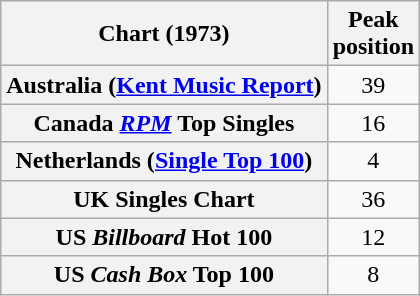<table class="wikitable sortable plainrowheaders">
<tr>
<th>Chart (1973)</th>
<th>Peak<br>position</th>
</tr>
<tr>
<th scope="row">Australia (<a href='#'>Kent Music Report</a>)</th>
<td style="text-align:center;">39</td>
</tr>
<tr>
<th scope="row">Canada <em><a href='#'>RPM</a></em> Top Singles</th>
<td style="text-align:center;">16</td>
</tr>
<tr>
<th scope="row">Netherlands (<a href='#'>Single Top 100</a>)</th>
<td align="center">4</td>
</tr>
<tr>
<th scope="row">UK Singles Chart</th>
<td style="text-align:center;">36</td>
</tr>
<tr>
<th scope="row">US <em>Billboard</em> Hot 100</th>
<td style="text-align:center;">12</td>
</tr>
<tr>
<th scope="row">US <em>Cash Box</em> Top 100</th>
<td style="text-align:center;">8</td>
</tr>
</table>
